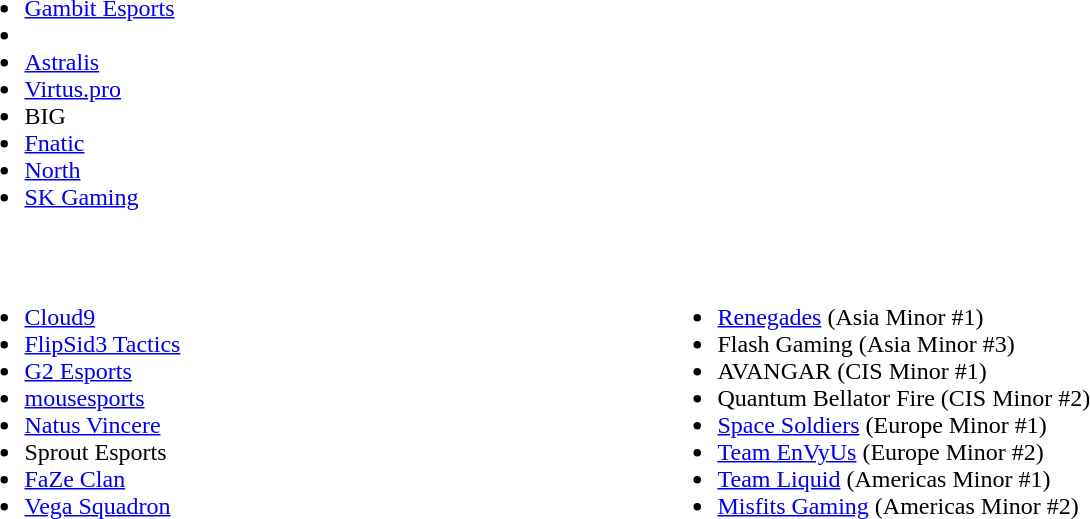<table cellspacing="10">
<tr>
<td colspan="2" valign="top" width="900px"><br><ul><li><a href='#'>Gambit Esports</a></li><li></li><li><a href='#'>Astralis</a></li><li><a href='#'>Virtus.pro</a></li><li>BIG</li><li><a href='#'>Fnatic</a></li><li><a href='#'>North</a></li><li><a href='#'>SK Gaming</a></li></ul></td>
</tr>
<tr>
<td valign="top" width="450px"><br><ul><li><a href='#'>Cloud9</a></li><li><a href='#'>FlipSid3 Tactics</a></li><li><a href='#'>G2 Esports</a></li><li><a href='#'>mousesports</a></li><li><a href='#'>Natus Vincere</a></li><li>Sprout Esports</li><li><a href='#'>FaZe Clan</a></li><li><a href='#'>Vega Squadron</a></li></ul></td>
<td valign="top"><br><ul><li><a href='#'>Renegades</a> (Asia Minor #1)</li><li>Flash Gaming (Asia Minor #3)</li><li>AVANGAR (CIS Minor #1)</li><li>Quantum Bellator Fire (CIS Minor #2)</li><li><a href='#'>Space Soldiers</a> (Europe Minor #1)</li><li><a href='#'>Team EnVyUs</a> (Europe Minor #2)</li><li><a href='#'>Team Liquid</a> (Americas Minor #1)</li><li><a href='#'>Misfits Gaming</a> (Americas Minor #2)</li></ul></td>
</tr>
<tr>
</tr>
</table>
